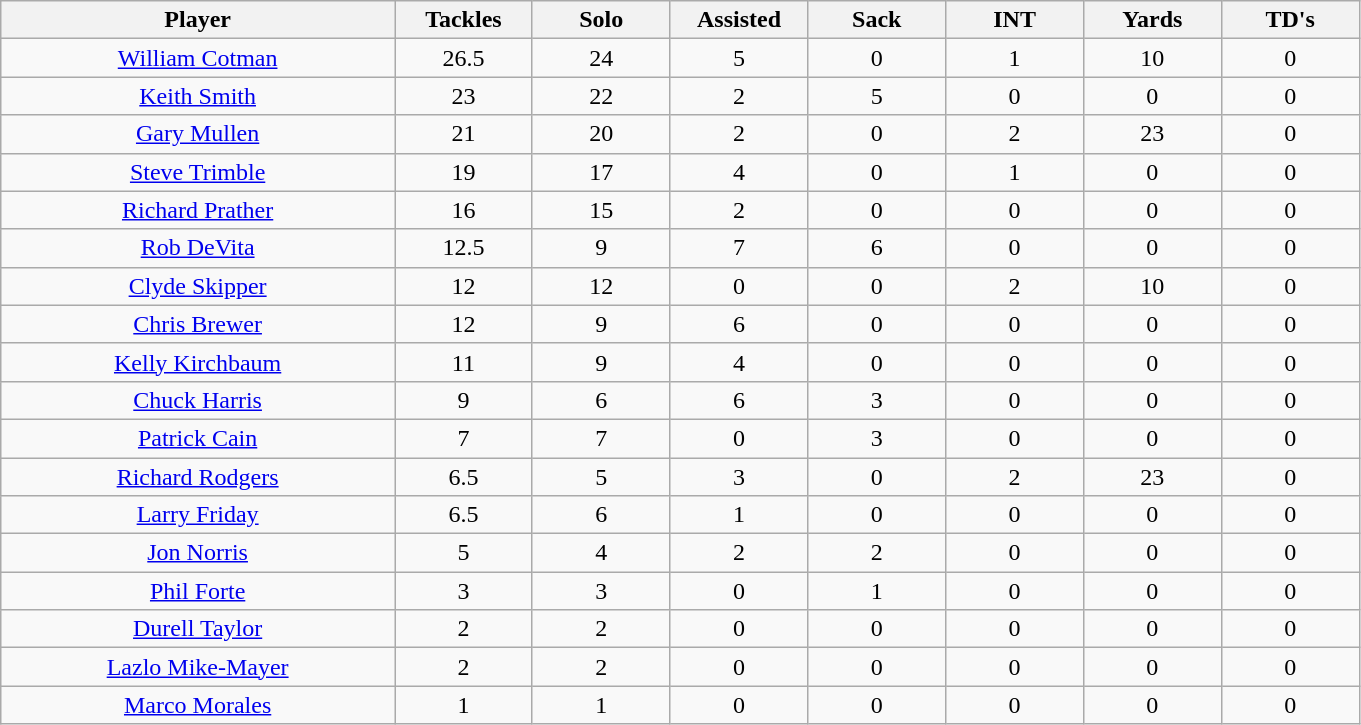<table class="wikitable sortable">
<tr>
<th bgcolor="#DDDDFF" width="20%">Player</th>
<th bgcolor="#DDDDFF" width="7%">Tackles</th>
<th bgcolor="#DDDDFF" width="7%">Solo</th>
<th bgcolor="#DDDDFF" width="7%">Assisted</th>
<th bgcolor="#DDDDFF" width="7%">Sack</th>
<th bgcolor="#DDDDFF" width="7%">INT</th>
<th bgcolor="#DDDDFF" width="7%">Yards</th>
<th bgcolor="#DDDDFF" width="7%">TD's</th>
</tr>
<tr align="center">
<td><a href='#'>William Cotman</a></td>
<td>26.5</td>
<td>24</td>
<td>5</td>
<td>0</td>
<td>1</td>
<td>10</td>
<td>0</td>
</tr>
<tr align="center">
<td><a href='#'>Keith Smith</a></td>
<td>23</td>
<td>22</td>
<td>2</td>
<td>5</td>
<td>0</td>
<td>0</td>
<td>0</td>
</tr>
<tr align="center">
<td><a href='#'>Gary Mullen</a></td>
<td>21</td>
<td>20</td>
<td>2</td>
<td>0</td>
<td>2</td>
<td>23</td>
<td>0</td>
</tr>
<tr align="center">
<td><a href='#'>Steve Trimble</a></td>
<td>19</td>
<td>17</td>
<td>4</td>
<td>0</td>
<td>1</td>
<td>0</td>
<td>0</td>
</tr>
<tr align="center">
<td><a href='#'>Richard Prather</a></td>
<td>16</td>
<td>15</td>
<td>2</td>
<td>0</td>
<td>0</td>
<td>0</td>
<td>0</td>
</tr>
<tr align="center">
<td><a href='#'>Rob DeVita</a></td>
<td>12.5</td>
<td>9</td>
<td>7</td>
<td>6</td>
<td>0</td>
<td>0</td>
<td>0</td>
</tr>
<tr align="center">
<td><a href='#'>Clyde Skipper</a></td>
<td>12</td>
<td>12</td>
<td>0</td>
<td>0</td>
<td>2</td>
<td>10</td>
<td>0</td>
</tr>
<tr align="center">
<td><a href='#'>Chris Brewer</a></td>
<td>12</td>
<td>9</td>
<td>6</td>
<td>0</td>
<td>0</td>
<td>0</td>
<td>0</td>
</tr>
<tr align="center">
<td><a href='#'>Kelly Kirchbaum</a></td>
<td>11</td>
<td>9</td>
<td>4</td>
<td>0</td>
<td>0</td>
<td>0</td>
<td>0</td>
</tr>
<tr align="center">
<td><a href='#'>Chuck Harris</a></td>
<td>9</td>
<td>6</td>
<td>6</td>
<td>3</td>
<td>0</td>
<td>0</td>
<td>0</td>
</tr>
<tr align="center">
<td><a href='#'>Patrick Cain</a></td>
<td>7</td>
<td>7</td>
<td>0</td>
<td>3</td>
<td>0</td>
<td>0</td>
<td>0</td>
</tr>
<tr align="center">
<td><a href='#'>Richard Rodgers</a></td>
<td>6.5</td>
<td>5</td>
<td>3</td>
<td>0</td>
<td>2</td>
<td>23</td>
<td>0</td>
</tr>
<tr align="center">
<td><a href='#'>Larry Friday</a></td>
<td>6.5</td>
<td>6</td>
<td>1</td>
<td>0</td>
<td>0</td>
<td>0</td>
<td>0</td>
</tr>
<tr align="center">
<td><a href='#'>Jon Norris</a></td>
<td>5</td>
<td>4</td>
<td>2</td>
<td>2</td>
<td>0</td>
<td>0</td>
<td>0</td>
</tr>
<tr align="center">
<td><a href='#'>Phil Forte</a></td>
<td>3</td>
<td>3</td>
<td>0</td>
<td>1</td>
<td>0</td>
<td>0</td>
<td>0</td>
</tr>
<tr align="center">
<td><a href='#'>Durell Taylor</a></td>
<td>2</td>
<td>2</td>
<td>0</td>
<td>0</td>
<td>0</td>
<td>0</td>
<td>0</td>
</tr>
<tr align="center">
<td><a href='#'>Lazlo Mike-Mayer</a></td>
<td>2</td>
<td>2</td>
<td>0</td>
<td>0</td>
<td>0</td>
<td>0</td>
<td>0</td>
</tr>
<tr align="center">
<td><a href='#'>Marco Morales</a></td>
<td>1</td>
<td>1</td>
<td>0</td>
<td>0</td>
<td>0</td>
<td>0</td>
<td>0</td>
</tr>
</table>
